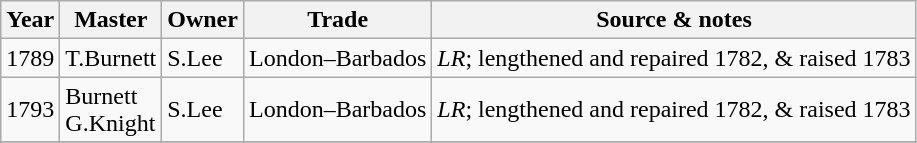<table class=" wikitable">
<tr>
<th>Year</th>
<th>Master</th>
<th>Owner</th>
<th>Trade</th>
<th>Source & notes</th>
</tr>
<tr>
<td>1789</td>
<td>T.Burnett</td>
<td>S.Lee</td>
<td>London–Barbados</td>
<td><em>LR</em>; lengthened and repaired 1782, & raised 1783</td>
</tr>
<tr>
<td>1793</td>
<td>Burnett<br>G.Knight</td>
<td>S.Lee</td>
<td>London–Barbados</td>
<td><em>LR</em>; lengthened and repaired 1782, & raised 1783</td>
</tr>
<tr>
</tr>
</table>
